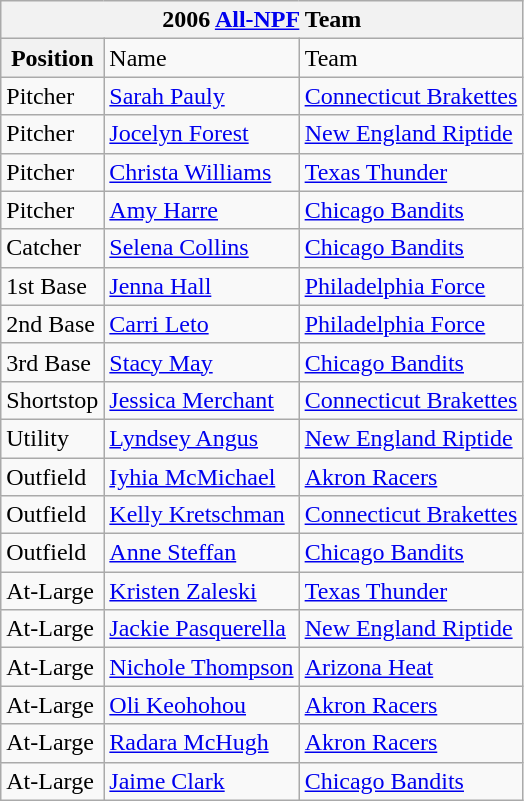<table class="wikitable">
<tr>
<th colspan=4>2006 <a href='#'>All-NPF</a> Team</th>
</tr>
<tr>
<th>Position</th>
<td>Name</td>
<td>Team</td>
</tr>
<tr>
<td>Pitcher</td>
<td><a href='#'>Sarah Pauly</a></td>
<td><a href='#'>Connecticut Brakettes</a></td>
</tr>
<tr>
<td>Pitcher</td>
<td><a href='#'>Jocelyn Forest</a></td>
<td><a href='#'>New England Riptide</a></td>
</tr>
<tr>
<td>Pitcher</td>
<td><a href='#'>Christa Williams</a></td>
<td><a href='#'>Texas Thunder</a></td>
</tr>
<tr>
<td>Pitcher</td>
<td><a href='#'>Amy Harre</a></td>
<td><a href='#'>Chicago Bandits</a></td>
</tr>
<tr>
<td>Catcher</td>
<td><a href='#'>Selena Collins</a></td>
<td><a href='#'>Chicago Bandits</a></td>
</tr>
<tr>
<td>1st Base</td>
<td><a href='#'>Jenna Hall</a></td>
<td><a href='#'>Philadelphia Force</a></td>
</tr>
<tr>
<td>2nd Base</td>
<td><a href='#'>Carri Leto</a></td>
<td><a href='#'>Philadelphia Force</a></td>
</tr>
<tr>
<td>3rd Base</td>
<td><a href='#'>Stacy May</a></td>
<td><a href='#'>Chicago Bandits</a></td>
</tr>
<tr>
<td>Shortstop</td>
<td><a href='#'>Jessica Merchant</a></td>
<td><a href='#'>Connecticut Brakettes</a></td>
</tr>
<tr>
<td>Utility</td>
<td><a href='#'>Lyndsey Angus</a></td>
<td><a href='#'>New England Riptide</a></td>
</tr>
<tr>
<td>Outfield</td>
<td><a href='#'>Iyhia McMichael</a></td>
<td><a href='#'>Akron Racers</a></td>
</tr>
<tr>
<td>Outfield</td>
<td><a href='#'>Kelly Kretschman</a></td>
<td><a href='#'>Connecticut Brakettes</a></td>
</tr>
<tr>
<td>Outfield</td>
<td><a href='#'>Anne Steffan</a></td>
<td><a href='#'>Chicago Bandits</a></td>
</tr>
<tr>
<td>At-Large</td>
<td><a href='#'>Kristen Zaleski</a></td>
<td><a href='#'>Texas Thunder</a></td>
</tr>
<tr>
<td>At-Large</td>
<td><a href='#'>Jackie Pasquerella</a></td>
<td><a href='#'>New England Riptide</a></td>
</tr>
<tr>
<td>At-Large</td>
<td><a href='#'>Nichole Thompson</a></td>
<td><a href='#'>Arizona Heat</a></td>
</tr>
<tr>
<td>At-Large</td>
<td><a href='#'>Oli Keohohou</a></td>
<td><a href='#'>Akron Racers</a></td>
</tr>
<tr>
<td>At-Large</td>
<td><a href='#'>Radara McHugh</a></td>
<td><a href='#'>Akron Racers</a></td>
</tr>
<tr>
<td>At-Large</td>
<td><a href='#'>Jaime Clark</a></td>
<td><a href='#'>Chicago Bandits</a></td>
</tr>
</table>
